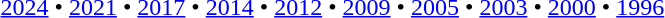<table id=toc class=toc summary=Contents>
<tr>
<td align=center><br><a href='#'>2024</a> • <a href='#'>2021</a> • <a href='#'>2017</a> • <a href='#'>2014</a> • <a href='#'>2012</a> • <a href='#'>2009</a> • <a href='#'>2005</a> • <a href='#'>2003</a> • <a href='#'>2000</a> • <a href='#'>1996</a></td>
</tr>
</table>
